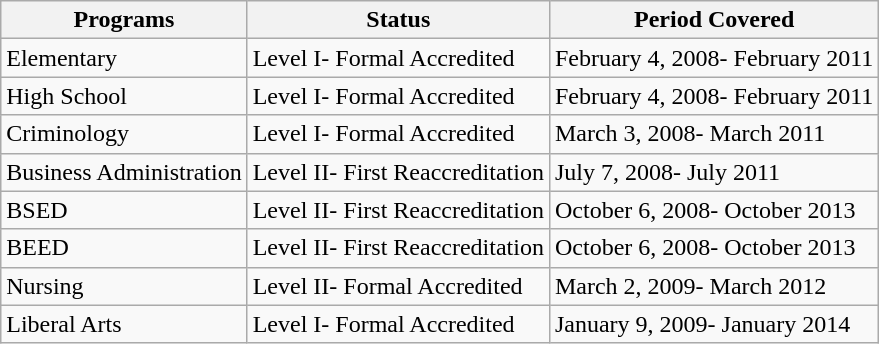<table class="wikitable">
<tr>
<th>Programs</th>
<th>Status</th>
<th>Period Covered</th>
</tr>
<tr>
<td>Elementary</td>
<td>Level I- Formal Accredited</td>
<td>February 4, 2008- February 2011</td>
</tr>
<tr>
<td>High School</td>
<td>Level I- Formal Accredited</td>
<td>February 4, 2008- February 2011</td>
</tr>
<tr>
<td>Criminology</td>
<td>Level I- Formal Accredited</td>
<td>March 3, 2008- March 2011</td>
</tr>
<tr>
<td>Business Administration</td>
<td>Level II- First Reaccreditation</td>
<td>July 7, 2008- July 2011</td>
</tr>
<tr>
<td>BSED</td>
<td>Level II- First Reaccreditation</td>
<td>October 6, 2008- October 2013</td>
</tr>
<tr>
<td>BEED</td>
<td>Level II- First Reaccreditation</td>
<td>October 6, 2008- October 2013</td>
</tr>
<tr>
<td>Nursing</td>
<td>Level II- Formal Accredited</td>
<td>March 2, 2009- March 2012</td>
</tr>
<tr>
<td>Liberal Arts</td>
<td>Level I- Formal Accredited</td>
<td>January 9, 2009- January 2014</td>
</tr>
</table>
